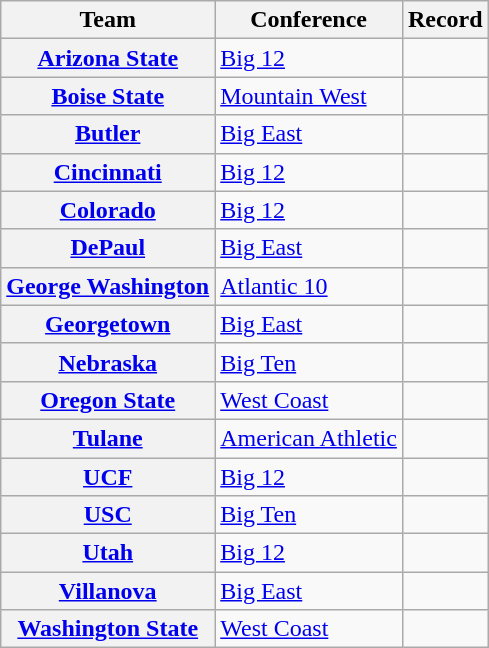<table class="wikitable sortable" style="text-align:center">
<tr>
<th>Team</th>
<th>Conference</th>
<th data-sort-type="number">Record</th>
</tr>
<tr>
<th><a href='#'>Arizona State</a></th>
<td align="left"><a href='#'>Big 12</a></td>
<td></td>
</tr>
<tr>
<th><a href='#'>Boise State</a></th>
<td align="left"><a href='#'>Mountain West</a></td>
<td></td>
</tr>
<tr>
<th><a href='#'>Butler</a></th>
<td align="left"><a href='#'>Big East</a></td>
<td></td>
</tr>
<tr>
<th><a href='#'>Cincinnati</a></th>
<td align="left"><a href='#'>Big 12</a></td>
<td></td>
</tr>
<tr>
<th><a href='#'>Colorado</a></th>
<td align="left"><a href='#'>Big 12</a></td>
<td></td>
</tr>
<tr>
<th><a href='#'>DePaul</a></th>
<td align="left"><a href='#'>Big East</a></td>
<td></td>
</tr>
<tr>
<th><a href='#'>George Washington</a></th>
<td align="left"><a href='#'>Atlantic 10</a></td>
<td></td>
</tr>
<tr>
<th><a href='#'>Georgetown</a></th>
<td align="left"><a href='#'>Big East</a></td>
<td></td>
</tr>
<tr>
<th><a href='#'>Nebraska</a></th>
<td align="left"><a href='#'>Big Ten</a></td>
<td></td>
</tr>
<tr>
<th><a href='#'>Oregon State</a></th>
<td align="left"><a href='#'>West Coast</a></td>
<td></td>
</tr>
<tr>
<th><a href='#'>Tulane</a></th>
<td align="left"><a href='#'>American Athletic</a></td>
<td></td>
</tr>
<tr>
<th><a href='#'>UCF</a></th>
<td align="left"><a href='#'>Big 12</a></td>
<td></td>
</tr>
<tr>
<th><a href='#'>USC</a></th>
<td align="left"><a href='#'>Big Ten</a></td>
<td></td>
</tr>
<tr>
<th><a href='#'>Utah</a></th>
<td align="left"><a href='#'>Big 12</a></td>
<td></td>
</tr>
<tr>
<th><a href='#'>Villanova</a></th>
<td align="left"><a href='#'>Big East</a></td>
<td></td>
</tr>
<tr>
<th><a href='#'>Washington State</a></th>
<td align="left"><a href='#'>West Coast</a></td>
<td></td>
</tr>
</table>
